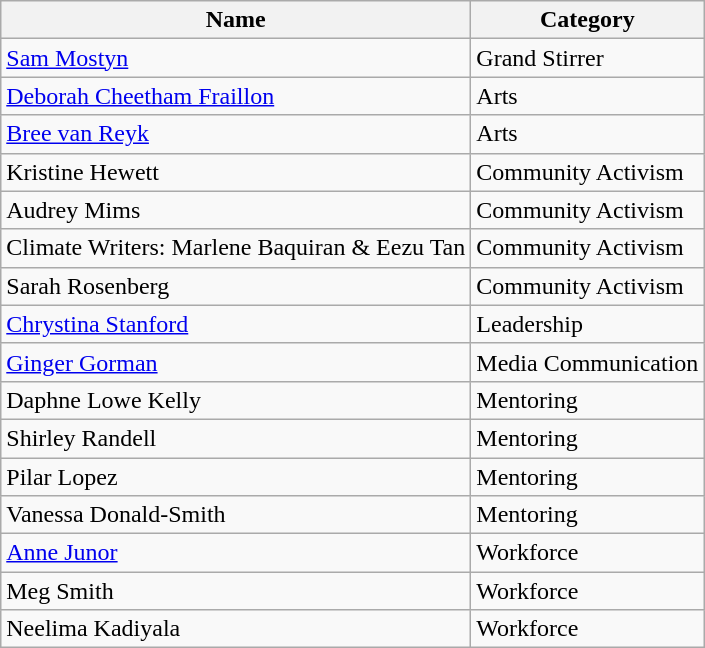<table class="wikitable">
<tr>
<th>Name</th>
<th>Category</th>
</tr>
<tr>
<td><a href='#'>Sam Mostyn</a></td>
<td>Grand Stirrer</td>
</tr>
<tr>
<td><a href='#'>Deborah Cheetham Fraillon</a></td>
<td>Arts</td>
</tr>
<tr>
<td><a href='#'>Bree van Reyk</a></td>
<td>Arts</td>
</tr>
<tr>
<td>Kristine Hewett</td>
<td>Community Activism</td>
</tr>
<tr>
<td>Audrey Mims</td>
<td>Community Activism</td>
</tr>
<tr>
<td>Climate Writers: Marlene Baquiran & Eezu Tan</td>
<td>Community Activism</td>
</tr>
<tr>
<td>Sarah Rosenberg</td>
<td>Community Activism</td>
</tr>
<tr>
<td><a href='#'>Chrystina Stanford</a></td>
<td>Leadership</td>
</tr>
<tr>
<td><a href='#'>Ginger Gorman</a></td>
<td>Media Communication</td>
</tr>
<tr>
<td>Daphne Lowe Kelly</td>
<td>Mentoring</td>
</tr>
<tr>
<td>Shirley Randell</td>
<td>Mentoring</td>
</tr>
<tr>
<td>Pilar Lopez</td>
<td>Mentoring</td>
</tr>
<tr>
<td>Vanessa Donald-Smith</td>
<td>Mentoring</td>
</tr>
<tr>
<td><a href='#'>Anne Junor</a></td>
<td>Workforce</td>
</tr>
<tr>
<td>Meg Smith</td>
<td>Workforce</td>
</tr>
<tr>
<td>Neelima Kadiyala</td>
<td>Workforce</td>
</tr>
</table>
